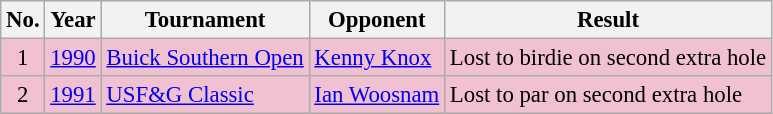<table class="wikitable" style="font-size:95%;">
<tr>
<th>No.</th>
<th>Year</th>
<th>Tournament</th>
<th>Opponent</th>
<th>Result</th>
</tr>
<tr style="background:#F2C1D1;">
<td align=center>1</td>
<td><a href='#'>1990</a></td>
<td><a href='#'>Buick Southern Open</a></td>
<td> <a href='#'>Kenny Knox</a></td>
<td>Lost to birdie on second extra hole</td>
</tr>
<tr style="background:#F2C1D1;">
<td align=center>2</td>
<td><a href='#'>1991</a></td>
<td><a href='#'>USF&G Classic</a></td>
<td> <a href='#'>Ian Woosnam</a></td>
<td>Lost to par on second extra hole</td>
</tr>
</table>
